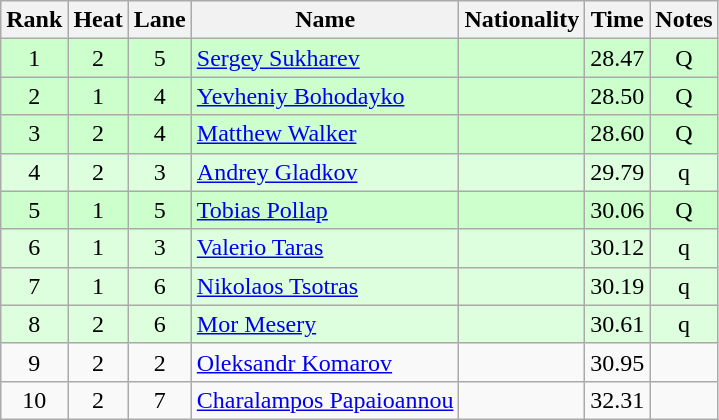<table class="wikitable sortable" style="text-align:center">
<tr>
<th>Rank</th>
<th>Heat</th>
<th>Lane</th>
<th>Name</th>
<th>Nationality</th>
<th>Time</th>
<th>Notes</th>
</tr>
<tr bgcolor=ccffcc>
<td>1</td>
<td>2</td>
<td>5</td>
<td align=left><a href='#'>Sergey Sukharev</a></td>
<td align=left></td>
<td>28.47</td>
<td>Q</td>
</tr>
<tr bgcolor=ccffcc>
<td>2</td>
<td>1</td>
<td>4</td>
<td align=left><a href='#'>Yevheniy Bohodayko</a></td>
<td align=left></td>
<td>28.50</td>
<td>Q</td>
</tr>
<tr bgcolor=ccffcc>
<td>3</td>
<td>2</td>
<td>4</td>
<td align=left><a href='#'>Matthew Walker</a></td>
<td align=left></td>
<td>28.60</td>
<td>Q</td>
</tr>
<tr bgcolor=ddffdd>
<td>4</td>
<td>2</td>
<td>3</td>
<td align=left><a href='#'>Andrey Gladkov</a></td>
<td align=left></td>
<td>29.79</td>
<td>q</td>
</tr>
<tr bgcolor=ccffcc>
<td>5</td>
<td>1</td>
<td>5</td>
<td align=left><a href='#'>Tobias Pollap</a></td>
<td align=left></td>
<td>30.06</td>
<td>Q</td>
</tr>
<tr bgcolor=ddffdd>
<td>6</td>
<td>1</td>
<td>3</td>
<td align=left><a href='#'>Valerio Taras</a></td>
<td align=left></td>
<td>30.12</td>
<td>q</td>
</tr>
<tr bgcolor=ddffdd>
<td>7</td>
<td>1</td>
<td>6</td>
<td align=left><a href='#'>Nikolaos Tsotras</a></td>
<td align=left></td>
<td>30.19</td>
<td>q</td>
</tr>
<tr bgcolor=ddffdd>
<td>8</td>
<td>2</td>
<td>6</td>
<td align=left><a href='#'>Mor Mesery</a></td>
<td align=left></td>
<td>30.61</td>
<td>q</td>
</tr>
<tr>
<td>9</td>
<td>2</td>
<td>2</td>
<td align=left><a href='#'>Oleksandr Komarov</a></td>
<td align=left></td>
<td>30.95</td>
<td></td>
</tr>
<tr>
<td>10</td>
<td>2</td>
<td>7</td>
<td align=left><a href='#'>Charalampos Papaioannou</a></td>
<td align=left></td>
<td>32.31</td>
<td></td>
</tr>
</table>
